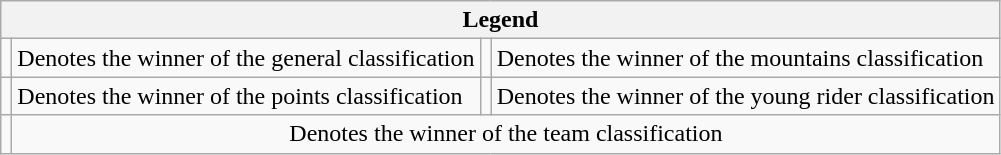<table class="wikitable">
<tr>
<th colspan="4">Legend</th>
</tr>
<tr>
<td></td>
<td>Denotes the winner of the general classification</td>
<td></td>
<td>Denotes the winner of the mountains classification</td>
</tr>
<tr>
<td></td>
<td>Denotes the winner of the points classification</td>
<td></td>
<td>Denotes the winner of the young rider classification</td>
</tr>
<tr>
<td></td>
<td style="text-align:center;" colspan="3">Denotes the winner of the team classification</td>
</tr>
</table>
